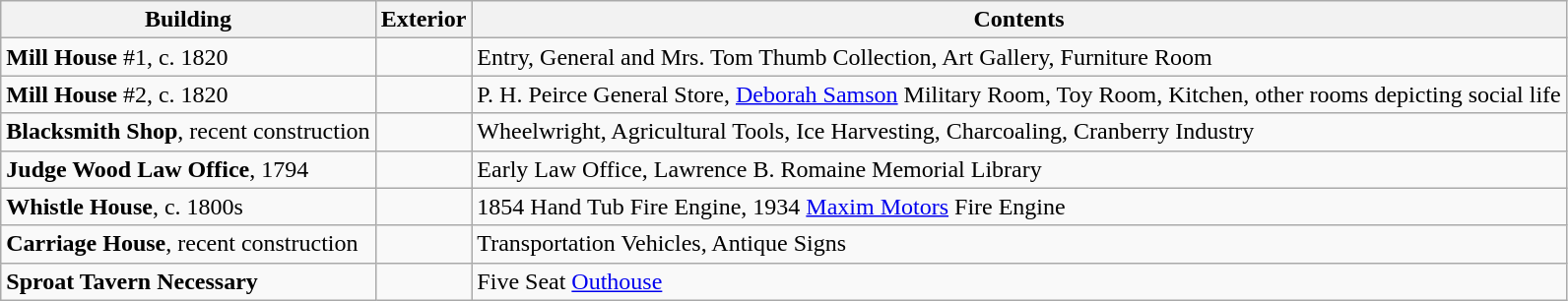<table class="wikitable">
<tr>
<th>Building</th>
<th>Exterior</th>
<th>Contents</th>
</tr>
<tr>
<td><strong>Mill House</strong> #1, c. 1820</td>
<td></td>
<td>Entry, General and Mrs. Tom Thumb Collection, Art Gallery, Furniture Room</td>
</tr>
<tr>
<td><strong>Mill House</strong> #2, c. 1820</td>
<td></td>
<td>P. H. Peirce General Store, <a href='#'>Deborah Samson</a> Military Room, Toy Room, Kitchen, other rooms depicting social life</td>
</tr>
<tr>
<td><strong>Blacksmith Shop</strong>, recent construction</td>
<td></td>
<td>Wheelwright, Agricultural Tools, Ice Harvesting, Charcoaling, Cranberry Industry</td>
</tr>
<tr>
<td><strong>Judge Wood Law Office</strong>, 1794</td>
<td></td>
<td>Early Law Office, Lawrence B. Romaine Memorial Library</td>
</tr>
<tr>
<td><strong>Whistle House</strong>, c. 1800s</td>
<td></td>
<td>1854 Hand Tub Fire Engine, 1934 <a href='#'>Maxim Motors</a> Fire Engine</td>
</tr>
<tr>
<td><strong>Carriage House</strong>, recent construction</td>
<td></td>
<td>Transportation Vehicles, Antique Signs</td>
</tr>
<tr>
<td><strong>Sproat Tavern Necessary</strong></td>
<td></td>
<td>Five Seat <a href='#'>Outhouse</a></td>
</tr>
</table>
